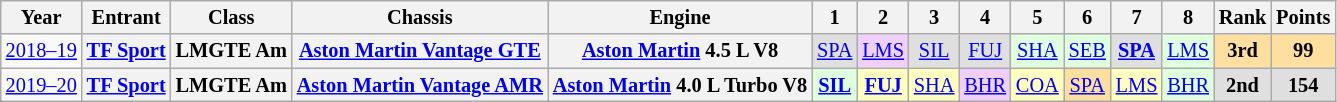<table class="wikitable" style="text-align:center; font-size:85%">
<tr>
<th>Year</th>
<th>Entrant</th>
<th>Class</th>
<th>Chassis</th>
<th>Engine</th>
<th>1</th>
<th>2</th>
<th>3</th>
<th>4</th>
<th>5</th>
<th>6</th>
<th>7</th>
<th>8</th>
<th>Rank</th>
<th>Points</th>
</tr>
<tr>
<td nowrap><a href='#'>2018–19</a></td>
<th nowrap><a href='#'>TF Sport</a></th>
<th nowrap>LMGTE Am</th>
<th nowrap><a href='#'>Aston Martin Vantage GTE</a></th>
<th nowrap><a href='#'>Aston Martin</a> 4.5 L V8</th>
<td style="background:#DFDFDF;"><a href='#'>SPA</a><br></td>
<td style="background:#EFCFFF;"><a href='#'>LMS</a><br></td>
<td style="background:#DFDFDF;"><a href='#'>SIL</a><br></td>
<td style="background:#DFDFDF;"><a href='#'>FUJ</a><br></td>
<td style="background:#DFFFDF;"><a href='#'>SHA</a><br></td>
<td style="background:#DFFFDF;"><a href='#'>SEB</a><br></td>
<td style="background:#DFDFDF;"><strong><a href='#'>SPA</a></strong><br></td>
<td style="background:#DFFFDF;"><a href='#'>LMS</a><br></td>
<th style="background:#FFDF9F;">3rd</th>
<th style="background:#FFDF9F;">99</th>
</tr>
<tr>
<td nowrap><a href='#'>2019–20</a></td>
<th nowrap><a href='#'>TF Sport</a></th>
<th nowrap>LMGTE Am</th>
<th nowrap><a href='#'>Aston Martin Vantage AMR</a></th>
<th nowrap><a href='#'>Aston Martin</a> 4.0 L Turbo V8</th>
<td style="background:#DFFFDF;"><strong><a href='#'>SIL</a></strong><br></td>
<td style="background:#FFFFBF;"><strong><a href='#'>FUJ</a></strong><br></td>
<td style="background:#FFFFBF;"><a href='#'>SHA</a><br></td>
<td style="background:#EFCFFF;"><a href='#'>BHR</a><br></td>
<td style="background:#FFFFBF;"><a href='#'>COA</a><br></td>
<td style="background:#FFDF9F;"><a href='#'>SPA</a><br></td>
<td style="background:#FFFFBF;"><a href='#'>LMS</a><br></td>
<td style="background:#DFFFDF;"><a href='#'>BHR</a><br></td>
<th style="background:#DFDFDF;">2nd</th>
<th style="background:#DFDFDF;">154</th>
</tr>
</table>
